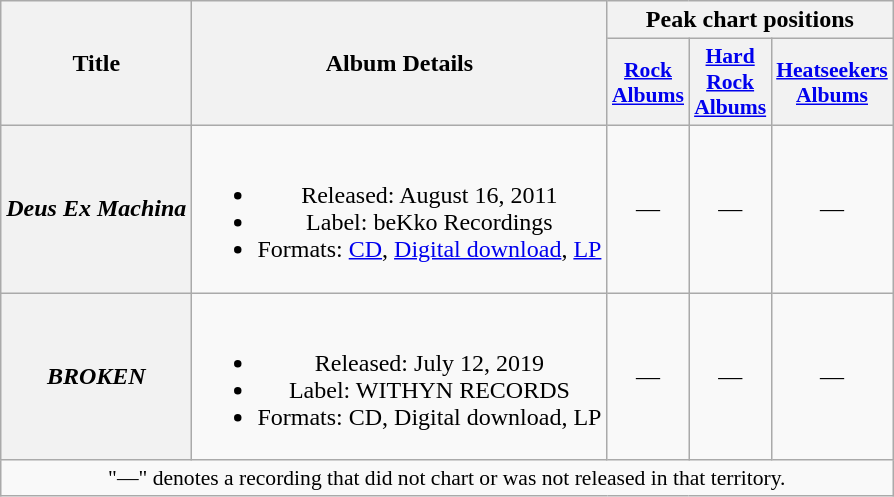<table class="wikitable plainrowheaders" style="text-align:center;">
<tr>
<th scope="col" rowspan="2">Title</th>
<th rowspan="2">Album Details</th>
<th scope="col" colspan="3">Peak chart positions</th>
</tr>
<tr>
<th scope="col" style="width:1em;font-size:90%;"><a href='#'>Rock Albums</a><br></th>
<th scope="col" style="width:1em;font-size:90%;"><a href='#'>Hard Rock Albums</a><br></th>
<th scope="col" style="width:1em;font-size:90%;"><a href='#'>Heatseekers Albums</a><br></th>
</tr>
<tr>
<th scope="row"><em>Deus Ex Machina</em></th>
<td><br><ul><li>Released: August 16, 2011</li><li>Label: beKko Recordings</li><li>Formats: <a href='#'>CD</a>, <a href='#'>Digital download</a>, <a href='#'>LP</a></li></ul></td>
<td>—</td>
<td>—</td>
<td>—</td>
</tr>
<tr>
<th scope="row"><em>BROKEN</em></th>
<td><br><ul><li>Released: July 12, 2019</li><li>Label: WITHYN RECORDS</li><li>Formats: CD, Digital download, LP</li></ul></td>
<td>—</td>
<td>—</td>
<td>—</td>
</tr>
<tr>
<td colspan="5" style="font-size:90%">"—" denotes a recording that did not chart or was not released in that territory.</td>
</tr>
</table>
